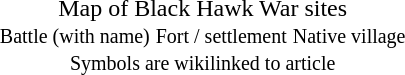<table style="text-align:center" align="right">
<tr>
<td></td>
</tr>
<tr>
<td>Map of Black Hawk War sites<br> <small>Battle (with name)</small>  <small>Fort / settlement</small>  <small>Native village</small><br><small>Symbols are wikilinked to article</small></td>
</tr>
</table>
